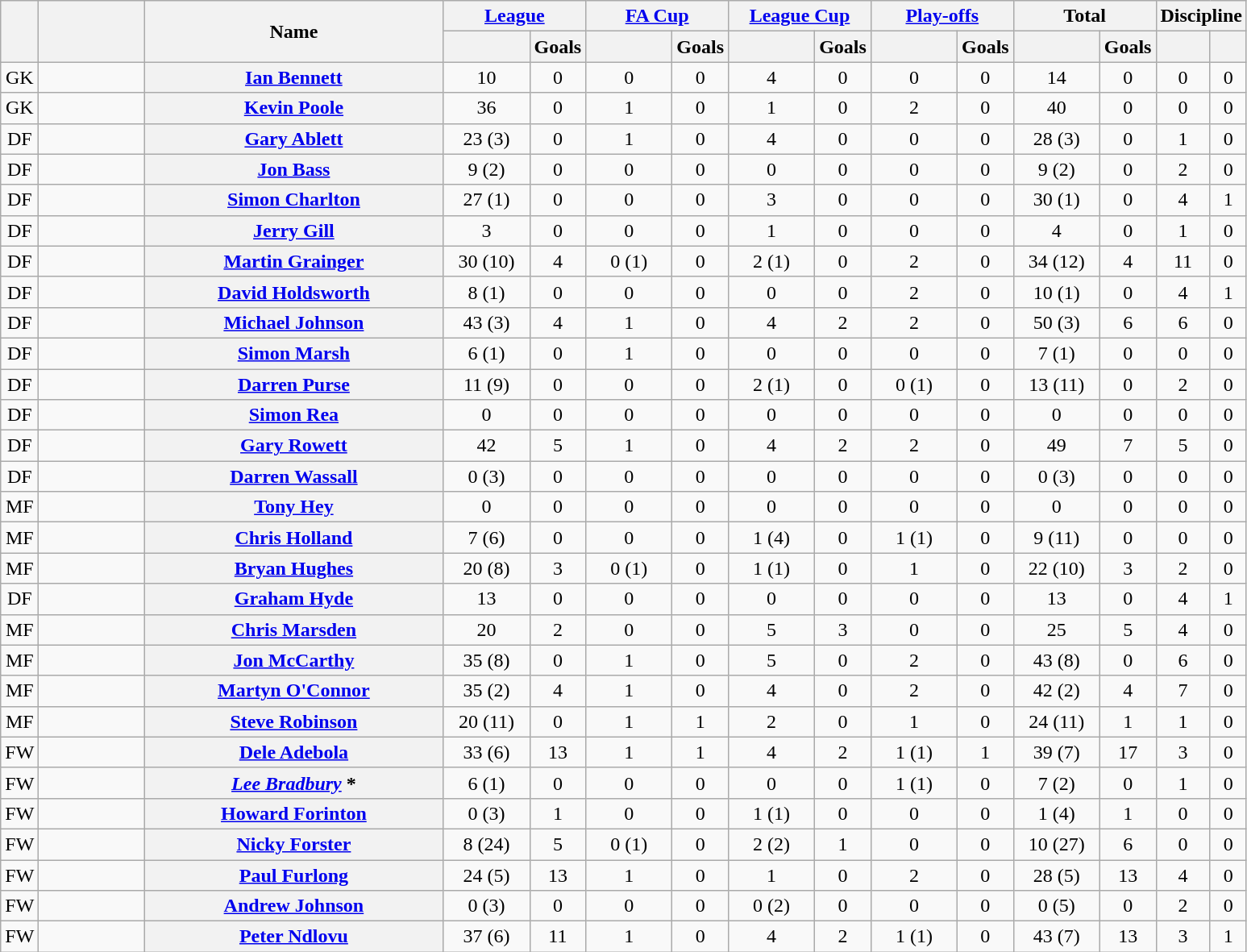<table class="wikitable plainrowheaders" style="text-align:center;">
<tr>
<th rowspan="2" scope="col"></th>
<th rowspan="2" scope="col" style="width:5em;"></th>
<th rowspan="2" scope="col" style="width:15em;">Name</th>
<th colspan="2"><a href='#'>League</a></th>
<th colspan="2"><a href='#'>FA Cup</a></th>
<th colspan="2"><a href='#'>League Cup</a></th>
<th colspan="2"><a href='#'>Play-offs</a></th>
<th colspan="2">Total</th>
<th colspan="2">Discipline</th>
</tr>
<tr>
<th scope="col" style="width:4em;"></th>
<th scope="col">Goals</th>
<th scope="col" style="width:4em;"></th>
<th scope="col">Goals</th>
<th scope="col" style="width:4em;"></th>
<th scope="col">Goals</th>
<th scope="col" style="width:4em;"></th>
<th scope="col">Goals</th>
<th scope="col" style="width:4em;"></th>
<th scope="col">Goals</th>
<th scope="col"></th>
<th scope="col"></th>
</tr>
<tr>
<td>GK</td>
<td align="left"></td>
<th scope="row"><a href='#'>Ian Bennett</a></th>
<td>10</td>
<td>0</td>
<td>0</td>
<td>0</td>
<td>4</td>
<td>0</td>
<td>0</td>
<td>0</td>
<td>14</td>
<td>0</td>
<td>0</td>
<td>0</td>
</tr>
<tr>
<td>GK</td>
<td align="left"></td>
<th scope="row"><a href='#'>Kevin Poole</a></th>
<td>36</td>
<td>0</td>
<td>1</td>
<td>0</td>
<td>1</td>
<td>0</td>
<td>2</td>
<td>0</td>
<td>40</td>
<td>0</td>
<td>0</td>
<td>0</td>
</tr>
<tr>
<td>DF</td>
<td align="left"></td>
<th scope="row"><a href='#'>Gary Ablett</a></th>
<td>23 (3)</td>
<td>0</td>
<td>1</td>
<td>0</td>
<td>4</td>
<td>0</td>
<td>0</td>
<td>0</td>
<td>28 (3)</td>
<td>0</td>
<td>1</td>
<td>0</td>
</tr>
<tr>
<td>DF</td>
<td align="left"></td>
<th scope="row"><a href='#'>Jon Bass</a></th>
<td>9 (2)</td>
<td>0</td>
<td>0</td>
<td>0</td>
<td>0</td>
<td>0</td>
<td>0</td>
<td>0</td>
<td>9 (2)</td>
<td>0</td>
<td>2</td>
<td>0</td>
</tr>
<tr>
<td>DF</td>
<td align="left"></td>
<th scope="row"><a href='#'>Simon Charlton</a></th>
<td>27 (1)</td>
<td>0</td>
<td>0</td>
<td>0</td>
<td>3</td>
<td>0</td>
<td>0</td>
<td>0</td>
<td>30 (1)</td>
<td>0</td>
<td>4</td>
<td>1</td>
</tr>
<tr>
<td>DF</td>
<td align="left"></td>
<th scope="row"><a href='#'>Jerry Gill</a></th>
<td>3</td>
<td>0</td>
<td>0</td>
<td>0</td>
<td>1</td>
<td>0</td>
<td>0</td>
<td>0</td>
<td>4</td>
<td>0</td>
<td>1</td>
<td>0</td>
</tr>
<tr>
<td>DF</td>
<td align="left"></td>
<th scope="row"><a href='#'>Martin Grainger</a></th>
<td>30 (10)</td>
<td>4</td>
<td>0 (1)</td>
<td>0</td>
<td>2 (1)</td>
<td>0</td>
<td>2</td>
<td>0</td>
<td>34 (12)</td>
<td>4</td>
<td>11</td>
<td>0</td>
</tr>
<tr>
<td>DF</td>
<td align="left"></td>
<th scope="row"><a href='#'>David Holdsworth</a></th>
<td>8 (1)</td>
<td>0</td>
<td>0</td>
<td>0</td>
<td>0</td>
<td>0</td>
<td>2</td>
<td>0</td>
<td>10 (1)</td>
<td>0</td>
<td>4</td>
<td>1</td>
</tr>
<tr>
<td>DF</td>
<td align="left"></td>
<th scope="row"><a href='#'>Michael Johnson</a></th>
<td>43 (3)</td>
<td>4</td>
<td>1</td>
<td>0</td>
<td>4</td>
<td>2</td>
<td>2</td>
<td>0</td>
<td>50 (3)</td>
<td>6</td>
<td>6</td>
<td>0</td>
</tr>
<tr>
<td>DF</td>
<td align="left"></td>
<th scope="row"><a href='#'>Simon Marsh</a></th>
<td>6 (1)</td>
<td>0</td>
<td>1</td>
<td>0</td>
<td>0</td>
<td>0</td>
<td>0</td>
<td>0</td>
<td>7 (1)</td>
<td>0</td>
<td>0</td>
<td>0</td>
</tr>
<tr>
<td>DF</td>
<td align="left"></td>
<th scope="row"><a href='#'>Darren Purse</a></th>
<td>11 (9)</td>
<td>0</td>
<td>0</td>
<td>0</td>
<td>2 (1)</td>
<td>0</td>
<td>0 (1)</td>
<td>0</td>
<td>13 (11)</td>
<td>0</td>
<td>2</td>
<td>0</td>
</tr>
<tr>
<td>DF</td>
<td align="left"></td>
<th scope="row"><a href='#'>Simon Rea</a></th>
<td>0</td>
<td>0</td>
<td>0</td>
<td>0</td>
<td>0</td>
<td>0</td>
<td>0</td>
<td>0</td>
<td>0</td>
<td>0</td>
<td>0</td>
<td>0</td>
</tr>
<tr>
<td>DF</td>
<td align="left"></td>
<th scope="row"><a href='#'>Gary Rowett</a></th>
<td>42</td>
<td>5</td>
<td>1</td>
<td>0</td>
<td>4</td>
<td>2</td>
<td>2</td>
<td>0</td>
<td>49</td>
<td>7</td>
<td>5</td>
<td>0</td>
</tr>
<tr>
<td>DF</td>
<td align="left"></td>
<th scope="row"><a href='#'>Darren Wassall</a></th>
<td>0 (3)</td>
<td>0</td>
<td>0</td>
<td>0</td>
<td>0</td>
<td>0</td>
<td>0</td>
<td>0</td>
<td>0 (3)</td>
<td>0</td>
<td>0</td>
<td>0</td>
</tr>
<tr>
<td>MF</td>
<td align="left"></td>
<th scope="row"><a href='#'>Tony Hey</a></th>
<td>0</td>
<td>0</td>
<td>0</td>
<td>0</td>
<td>0</td>
<td>0</td>
<td>0</td>
<td>0</td>
<td>0</td>
<td>0</td>
<td>0</td>
<td>0</td>
</tr>
<tr>
<td>MF</td>
<td align="left"></td>
<th scope="row"><a href='#'>Chris Holland</a></th>
<td>7 (6)</td>
<td>0</td>
<td>0</td>
<td>0</td>
<td>1 (4)</td>
<td>0</td>
<td>1 (1)</td>
<td>0</td>
<td>9 (11)</td>
<td>0</td>
<td>0</td>
<td>0</td>
</tr>
<tr>
<td>MF</td>
<td align="left"></td>
<th scope="row"><a href='#'>Bryan Hughes</a></th>
<td>20 (8)</td>
<td>3</td>
<td>0 (1)</td>
<td>0</td>
<td>1 (1)</td>
<td>0</td>
<td>1</td>
<td>0</td>
<td>22 (10)</td>
<td>3</td>
<td>2</td>
<td>0</td>
</tr>
<tr>
<td>DF</td>
<td align="left"></td>
<th scope="row"><a href='#'>Graham Hyde</a></th>
<td>13</td>
<td>0</td>
<td>0</td>
<td>0</td>
<td>0</td>
<td>0</td>
<td>0</td>
<td>0</td>
<td>13</td>
<td>0</td>
<td>4</td>
<td>1</td>
</tr>
<tr>
<td>MF</td>
<td align="left"></td>
<th scope="row"><a href='#'>Chris Marsden</a> </th>
<td>20</td>
<td>2</td>
<td>0</td>
<td>0</td>
<td>5</td>
<td>3</td>
<td>0</td>
<td>0</td>
<td>25</td>
<td>5</td>
<td>4</td>
<td>0</td>
</tr>
<tr>
<td>MF</td>
<td align="left"></td>
<th scope="row"><a href='#'>Jon McCarthy</a></th>
<td>35 (8)</td>
<td>0</td>
<td>1</td>
<td>0</td>
<td>5</td>
<td>0</td>
<td>2</td>
<td>0</td>
<td>43 (8)</td>
<td>0</td>
<td>6</td>
<td>0</td>
</tr>
<tr>
<td>MF</td>
<td align="left"></td>
<th scope="row"><a href='#'>Martyn O'Connor</a></th>
<td>35 (2)</td>
<td>4</td>
<td>1</td>
<td>0</td>
<td>4</td>
<td>0</td>
<td>2</td>
<td>0</td>
<td>42 (2)</td>
<td>4</td>
<td>7</td>
<td>0</td>
</tr>
<tr>
<td>MF</td>
<td align="left"></td>
<th scope="row"><a href='#'>Steve Robinson</a></th>
<td>20 (11)</td>
<td>0</td>
<td>1</td>
<td>1</td>
<td>2</td>
<td>0</td>
<td>1</td>
<td>0</td>
<td>24 (11)</td>
<td>1</td>
<td>1</td>
<td>0</td>
</tr>
<tr>
<td>FW</td>
<td align="left"></td>
<th scope="row"><a href='#'>Dele Adebola</a></th>
<td>33 (6)</td>
<td>13</td>
<td>1</td>
<td>1</td>
<td>4</td>
<td>2</td>
<td>1 (1)</td>
<td>1</td>
<td>39 (7)</td>
<td>17</td>
<td>3</td>
<td>0</td>
</tr>
<tr>
<td>FW</td>
<td align="left"></td>
<th scope="row"><em><a href='#'>Lee Bradbury</a></em> *</th>
<td>6 (1)</td>
<td>0</td>
<td>0</td>
<td>0</td>
<td>0</td>
<td>0</td>
<td>1 (1)</td>
<td>0</td>
<td>7 (2)</td>
<td>0</td>
<td>1</td>
<td>0</td>
</tr>
<tr>
<td>FW</td>
<td align="left"></td>
<th scope="row"><a href='#'>Howard Forinton</a></th>
<td>0 (3)</td>
<td>1</td>
<td>0</td>
<td>0</td>
<td>1 (1)</td>
<td>0</td>
<td>0</td>
<td>0</td>
<td>1 (4)</td>
<td>1</td>
<td>0</td>
<td>0</td>
</tr>
<tr>
<td>FW</td>
<td align="left"></td>
<th scope="row"><a href='#'>Nicky Forster</a></th>
<td>8 (24)</td>
<td>5</td>
<td>0 (1)</td>
<td>0</td>
<td>2 (2)</td>
<td>1</td>
<td>0</td>
<td>0</td>
<td>10 (27)</td>
<td>6</td>
<td>0</td>
<td>0</td>
</tr>
<tr>
<td>FW</td>
<td align="left"></td>
<th scope="row"><a href='#'>Paul Furlong</a></th>
<td>24 (5)</td>
<td>13</td>
<td>1</td>
<td>0</td>
<td>1</td>
<td>0</td>
<td>2</td>
<td>0</td>
<td>28 (5)</td>
<td>13</td>
<td>4</td>
<td>0</td>
</tr>
<tr>
<td>FW</td>
<td align="left"></td>
<th scope="row"><a href='#'>Andrew Johnson</a></th>
<td>0 (3)</td>
<td>0</td>
<td>0</td>
<td>0</td>
<td>0 (2)</td>
<td>0</td>
<td>0</td>
<td>0</td>
<td>0 (5)</td>
<td>0</td>
<td>2</td>
<td>0</td>
</tr>
<tr>
<td>FW</td>
<td align="left"></td>
<th scope="row"><a href='#'>Peter Ndlovu</a></th>
<td>37 (6)</td>
<td>11</td>
<td>1</td>
<td>0</td>
<td>4</td>
<td>2</td>
<td>1 (1)</td>
<td>0</td>
<td>43 (7)</td>
<td>13</td>
<td>3</td>
<td>1</td>
</tr>
</table>
